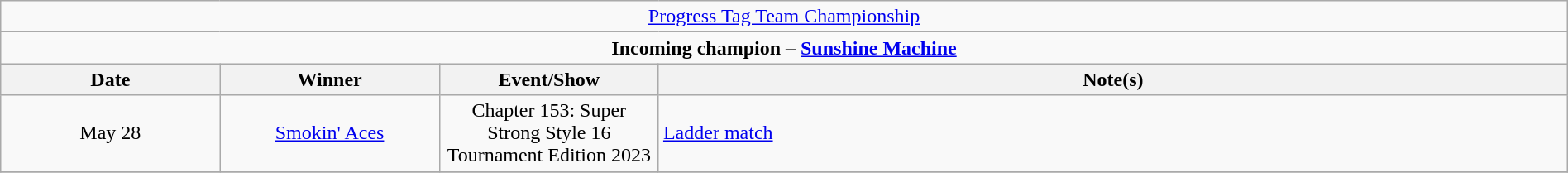<table class="wikitable" style="text-align:center; width:100%;">
<tr>
<td colspan="5" style="text-align: center;"><a href='#'>Progress Tag Team Championship</a></td>
</tr>
<tr>
<td colspan="5" style="text-align: center;"><strong>Incoming champion – <a href='#'>Sunshine Machine</a> </strong></td>
</tr>
<tr>
<th width=14%>Date</th>
<th width=14%>Winner</th>
<th width=14%>Event/Show</th>
<th width=58%>Note(s)</th>
</tr>
<tr>
<td>May 28</td>
<td><a href='#'>Smokin' Aces<br></a></td>
<td>Chapter 153: Super Strong Style 16 Tournament Edition 2023<br></td>
<td align=left><a href='#'>Ladder match</a></td>
</tr>
<tr>
</tr>
</table>
